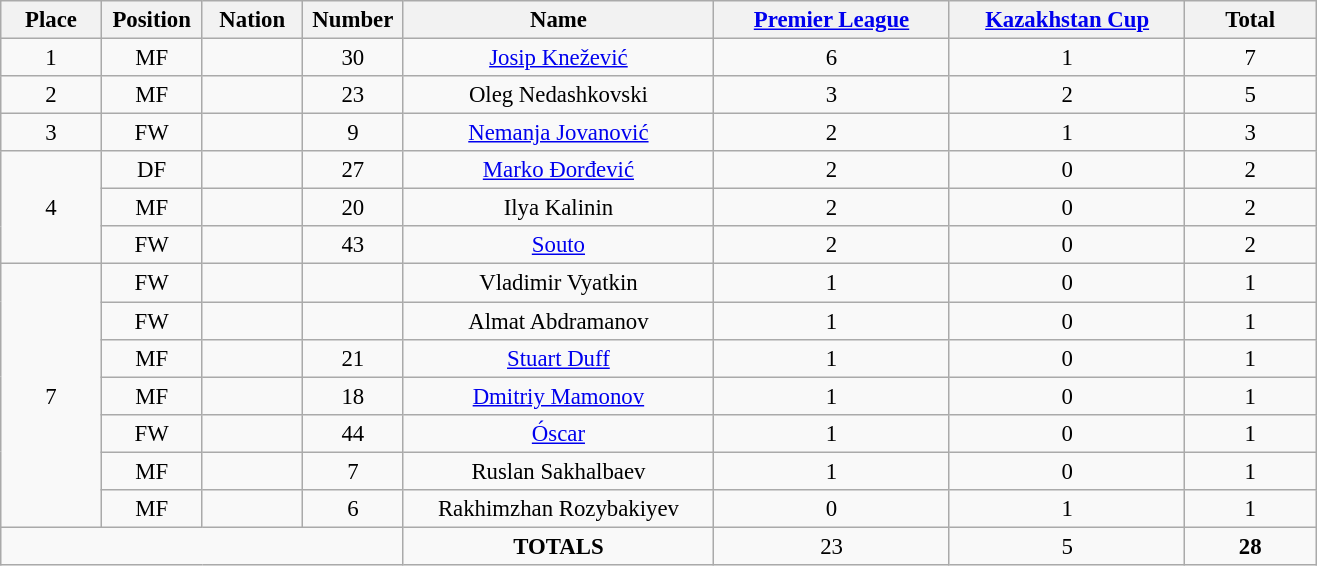<table class="wikitable" style="font-size: 95%; text-align: center;">
<tr>
<th width=60>Place</th>
<th width=60>Position</th>
<th width=60>Nation</th>
<th width=60>Number</th>
<th width=200>Name</th>
<th width=150><a href='#'>Premier League</a></th>
<th width=150><a href='#'>Kazakhstan Cup</a></th>
<th width=80><strong>Total</strong></th>
</tr>
<tr>
<td>1</td>
<td>MF</td>
<td></td>
<td>30</td>
<td><a href='#'>Josip Knežević</a></td>
<td>6</td>
<td>1</td>
<td>7</td>
</tr>
<tr>
<td>2</td>
<td>MF</td>
<td></td>
<td>23</td>
<td>Oleg Nedashkovski</td>
<td>3</td>
<td>2</td>
<td>5</td>
</tr>
<tr>
<td>3</td>
<td>FW</td>
<td></td>
<td>9</td>
<td><a href='#'>Nemanja Jovanović</a></td>
<td>2</td>
<td>1</td>
<td>3</td>
</tr>
<tr>
<td rowspan="3">4</td>
<td>DF</td>
<td></td>
<td>27</td>
<td><a href='#'>Marko Đorđević</a></td>
<td>2</td>
<td>0</td>
<td>2</td>
</tr>
<tr>
<td>MF</td>
<td></td>
<td>20</td>
<td>Ilya Kalinin</td>
<td>2</td>
<td>0</td>
<td>2</td>
</tr>
<tr>
<td>FW</td>
<td></td>
<td>43</td>
<td><a href='#'>Souto</a></td>
<td>2</td>
<td>0</td>
<td>2</td>
</tr>
<tr>
<td rowspan="7">7</td>
<td>FW</td>
<td></td>
<td></td>
<td>Vladimir Vyatkin</td>
<td>1</td>
<td>0</td>
<td>1</td>
</tr>
<tr>
<td>FW</td>
<td></td>
<td></td>
<td>Almat Abdramanov</td>
<td>1</td>
<td>0</td>
<td>1</td>
</tr>
<tr>
<td>MF</td>
<td></td>
<td>21</td>
<td><a href='#'>Stuart Duff</a></td>
<td>1</td>
<td>0</td>
<td>1</td>
</tr>
<tr>
<td>MF</td>
<td></td>
<td>18</td>
<td><a href='#'>Dmitriy Mamonov</a></td>
<td>1</td>
<td>0</td>
<td>1</td>
</tr>
<tr>
<td>FW</td>
<td></td>
<td>44</td>
<td><a href='#'>Óscar</a></td>
<td>1</td>
<td>0</td>
<td>1</td>
</tr>
<tr>
<td>MF</td>
<td></td>
<td>7</td>
<td>Ruslan Sakhalbaev</td>
<td>1</td>
<td>0</td>
<td>1</td>
</tr>
<tr>
<td>MF</td>
<td></td>
<td>6</td>
<td>Rakhimzhan Rozybakiyev</td>
<td>0</td>
<td>1</td>
<td>1</td>
</tr>
<tr>
<td colspan="4"></td>
<td><strong>TOTALS</strong></td>
<td>23</td>
<td>5</td>
<td><strong>28</strong></td>
</tr>
</table>
